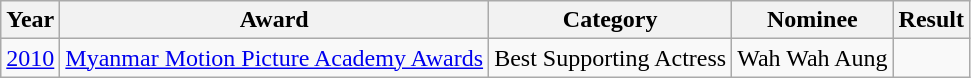<table class="wikitable">
<tr>
<th>Year</th>
<th>Award</th>
<th>Category</th>
<th>Nominee</th>
<th>Result</th>
</tr>
<tr>
<td><a href='#'>2010</a></td>
<td><a href='#'>Myanmar Motion Picture Academy Awards</a></td>
<td>Best Supporting Actress</td>
<td>Wah Wah Aung</td>
<td></td>
</tr>
</table>
